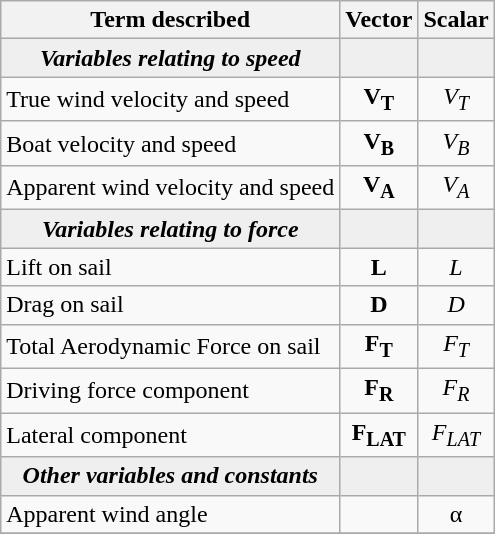<table class="wikitable floatright">
<tr>
<th>Term described</th>
<th>Vector</th>
<th>Scalar</th>
</tr>
<tr>
<th style="background: #efefef;"><em>Variables relating to speed</em></th>
<th style="background: #efefef;"></th>
<th style="background: #efefef;"></th>
</tr>
<tr>
<td>True wind velocity and speed</td>
<td style="text-align:center;"><strong>V<sub>T</sub></strong></td>
<td style="text-align:center;"><em>V<sub>T</sub></em></td>
</tr>
<tr>
<td>Boat velocity and speed</td>
<td style="text-align:center;"><strong>V<sub>B</sub></strong></td>
<td style="text-align:center;"><em>V<sub>B</sub></em></td>
</tr>
<tr>
<td>Apparent wind velocity and speed</td>
<td style="text-align:center;"><strong>V<sub>A</sub></strong></td>
<td style="text-align:center;"><em>V<sub>A</sub></em></td>
</tr>
<tr>
<th style="background: #efefef;"><em>Variables relating to force</em></th>
<th style="background: #efefef;"></th>
<th style="background: #efefef;"></th>
</tr>
<tr>
<td>Lift on sail</td>
<td style="text-align:center;"><strong>L</strong></td>
<td style="text-align:center;"><em>L</em></td>
</tr>
<tr>
<td>Drag on sail</td>
<td style="text-align:center;"><strong>D</strong></td>
<td style="text-align:center;"><em>D</em></td>
</tr>
<tr>
<td>Total Aerodynamic Force on sail</td>
<td style="text-align:center;"><strong>F<sub>T</sub></strong></td>
<td style="text-align:center;"><em>F<sub>T</sub></em></td>
</tr>
<tr>
<td>Driving force component</td>
<td style="text-align:center;"><strong>F<sub>R</sub></strong></td>
<td style="text-align:center;"><em>F<sub>R</sub></em></td>
</tr>
<tr>
<td>Lateral component</td>
<td style="text-align:center;"><strong>F<sub>LAT</sub></strong></td>
<td style="text-align:center;"><em>F<sub>LAT</sub></em></td>
</tr>
<tr>
<th style="background: #efefef;"><em>Other variables and constants</em></th>
<th style="background: #efefef;"></th>
<th style="background: #efefef;"></th>
</tr>
<tr>
<td>Apparent wind angle</td>
<td style="text-align:center;"></td>
<td style="text-align:center;">α</td>
</tr>
<tr>
</tr>
</table>
